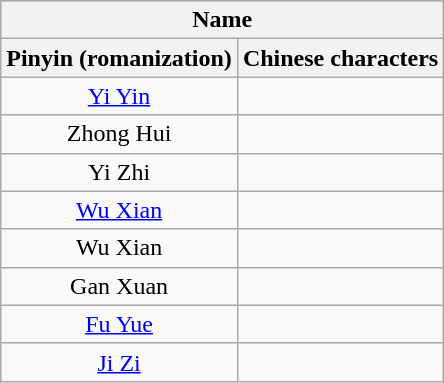<table class="wikitable" style="text-align:center; border-collapse: collapse">
<tr style="background:#cccccc">
<th align="left" width="250" colspan=2>Name</th>
</tr>
<tr>
<th>Pinyin (romanization)</th>
<th>Chinese characters</th>
</tr>
<tr>
<td><a href='#'>Yi Yin</a></td>
<td></td>
</tr>
<tr>
<td>Zhong Hui</td>
<td></td>
</tr>
<tr>
<td>Yi Zhi</td>
<td></td>
</tr>
<tr>
<td><a href='#'>Wu Xian</a></td>
<td></td>
</tr>
<tr>
<td>Wu Xian</td>
<td></td>
</tr>
<tr>
<td>Gan Xuan</td>
<td></td>
</tr>
<tr>
<td><a href='#'>Fu Yue</a></td>
<td></td>
</tr>
<tr>
<td><a href='#'>Ji Zi</a></td>
<td></td>
</tr>
</table>
